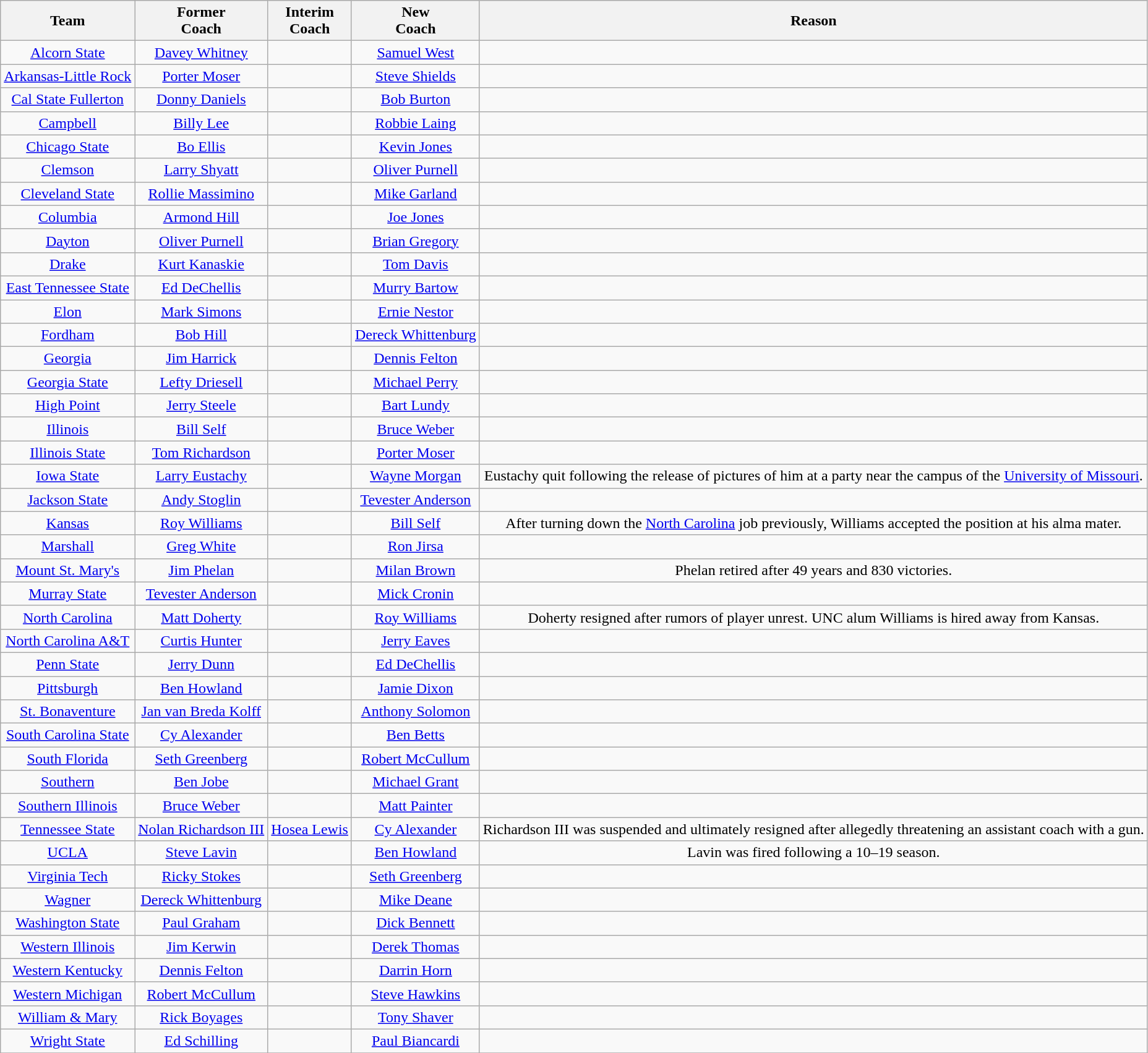<table class="wikitable" style="text-align:center;">
<tr>
<th>Team</th>
<th>Former<br>Coach</th>
<th>Interim<br>Coach</th>
<th>New<br>Coach</th>
<th>Reason</th>
</tr>
<tr>
<td><a href='#'>Alcorn State</a></td>
<td><a href='#'>Davey Whitney</a></td>
<td></td>
<td><a href='#'>Samuel West</a></td>
<td></td>
</tr>
<tr>
<td><a href='#'>Arkansas-Little Rock</a></td>
<td><a href='#'>Porter Moser</a></td>
<td></td>
<td><a href='#'>Steve Shields</a></td>
<td></td>
</tr>
<tr>
<td><a href='#'>Cal State Fullerton</a></td>
<td><a href='#'>Donny Daniels</a></td>
<td></td>
<td><a href='#'>Bob Burton</a></td>
<td></td>
</tr>
<tr>
<td><a href='#'>Campbell</a></td>
<td><a href='#'>Billy Lee</a></td>
<td></td>
<td><a href='#'>Robbie Laing</a></td>
<td></td>
</tr>
<tr>
<td><a href='#'>Chicago State</a></td>
<td><a href='#'>Bo Ellis</a></td>
<td></td>
<td><a href='#'>Kevin Jones</a></td>
<td></td>
</tr>
<tr>
<td><a href='#'>Clemson</a></td>
<td><a href='#'>Larry Shyatt</a></td>
<td></td>
<td><a href='#'>Oliver Purnell</a></td>
<td></td>
</tr>
<tr>
<td><a href='#'>Cleveland State</a></td>
<td><a href='#'>Rollie Massimino</a></td>
<td></td>
<td><a href='#'>Mike Garland</a></td>
<td></td>
</tr>
<tr>
<td><a href='#'>Columbia</a></td>
<td><a href='#'>Armond Hill</a></td>
<td></td>
<td><a href='#'>Joe Jones</a></td>
<td></td>
</tr>
<tr>
<td><a href='#'>Dayton</a></td>
<td><a href='#'>Oliver Purnell</a></td>
<td></td>
<td><a href='#'>Brian Gregory</a></td>
<td></td>
</tr>
<tr>
<td><a href='#'>Drake</a></td>
<td><a href='#'>Kurt Kanaskie</a></td>
<td></td>
<td><a href='#'>Tom Davis</a></td>
<td></td>
</tr>
<tr>
<td><a href='#'>East Tennessee State</a></td>
<td><a href='#'>Ed DeChellis</a></td>
<td></td>
<td><a href='#'>Murry Bartow</a></td>
<td></td>
</tr>
<tr>
<td><a href='#'>Elon</a></td>
<td><a href='#'>Mark Simons</a></td>
<td></td>
<td><a href='#'>Ernie Nestor</a></td>
<td></td>
</tr>
<tr>
<td><a href='#'>Fordham</a></td>
<td><a href='#'>Bob Hill</a></td>
<td></td>
<td><a href='#'>Dereck Whittenburg</a></td>
<td></td>
</tr>
<tr>
<td><a href='#'>Georgia</a></td>
<td><a href='#'>Jim Harrick</a></td>
<td></td>
<td><a href='#'>Dennis Felton</a></td>
<td></td>
</tr>
<tr>
<td><a href='#'>Georgia State</a></td>
<td><a href='#'>Lefty Driesell</a></td>
<td></td>
<td><a href='#'>Michael Perry</a></td>
<td></td>
</tr>
<tr>
<td><a href='#'>High Point</a></td>
<td><a href='#'>Jerry Steele</a></td>
<td></td>
<td><a href='#'>Bart Lundy</a></td>
<td></td>
</tr>
<tr>
<td><a href='#'>Illinois</a></td>
<td><a href='#'>Bill Self</a></td>
<td></td>
<td><a href='#'>Bruce Weber</a></td>
<td></td>
</tr>
<tr>
<td><a href='#'>Illinois State</a></td>
<td><a href='#'>Tom Richardson</a></td>
<td></td>
<td><a href='#'>Porter Moser</a></td>
<td></td>
</tr>
<tr>
<td><a href='#'>Iowa State</a></td>
<td><a href='#'>Larry Eustachy</a></td>
<td></td>
<td><a href='#'>Wayne Morgan</a></td>
<td>Eustachy quit following the release of pictures of him at a party near the campus of the <a href='#'>University of Missouri</a>.</td>
</tr>
<tr>
<td><a href='#'>Jackson State</a></td>
<td><a href='#'>Andy Stoglin</a></td>
<td></td>
<td><a href='#'>Tevester Anderson</a></td>
<td></td>
</tr>
<tr>
<td><a href='#'>Kansas</a></td>
<td><a href='#'>Roy Williams</a></td>
<td></td>
<td><a href='#'>Bill Self</a></td>
<td>After turning down the <a href='#'>North Carolina</a> job previously, Williams accepted the position at his alma mater.</td>
</tr>
<tr>
<td><a href='#'>Marshall</a></td>
<td><a href='#'>Greg White</a></td>
<td></td>
<td><a href='#'>Ron Jirsa</a></td>
<td></td>
</tr>
<tr>
<td><a href='#'>Mount St. Mary's</a></td>
<td><a href='#'>Jim Phelan</a></td>
<td></td>
<td><a href='#'>Milan Brown</a></td>
<td>Phelan retired after 49 years and 830 victories.</td>
</tr>
<tr>
<td><a href='#'>Murray State</a></td>
<td><a href='#'>Tevester Anderson</a></td>
<td></td>
<td><a href='#'>Mick Cronin</a></td>
<td></td>
</tr>
<tr>
<td><a href='#'>North Carolina</a></td>
<td><a href='#'>Matt Doherty</a></td>
<td></td>
<td><a href='#'>Roy Williams</a></td>
<td>Doherty resigned after rumors of player unrest.  UNC alum Williams is hired away from Kansas.</td>
</tr>
<tr>
<td><a href='#'>North Carolina A&T</a></td>
<td><a href='#'>Curtis Hunter</a></td>
<td></td>
<td><a href='#'>Jerry Eaves</a></td>
<td></td>
</tr>
<tr>
<td><a href='#'>Penn State</a></td>
<td><a href='#'>Jerry Dunn</a></td>
<td></td>
<td><a href='#'>Ed DeChellis</a></td>
<td></td>
</tr>
<tr>
<td><a href='#'>Pittsburgh</a></td>
<td><a href='#'>Ben Howland</a></td>
<td></td>
<td><a href='#'>Jamie Dixon</a></td>
<td></td>
</tr>
<tr>
<td><a href='#'>St. Bonaventure</a></td>
<td><a href='#'>Jan van Breda Kolff</a></td>
<td></td>
<td><a href='#'>Anthony Solomon</a></td>
<td></td>
</tr>
<tr>
<td><a href='#'>South Carolina State</a></td>
<td><a href='#'>Cy Alexander</a></td>
<td></td>
<td><a href='#'>Ben Betts</a></td>
<td></td>
</tr>
<tr>
<td><a href='#'>South Florida</a></td>
<td><a href='#'>Seth Greenberg</a></td>
<td></td>
<td><a href='#'>Robert McCullum</a></td>
<td></td>
</tr>
<tr>
<td><a href='#'>Southern</a></td>
<td><a href='#'>Ben Jobe</a></td>
<td></td>
<td><a href='#'>Michael Grant</a></td>
<td></td>
</tr>
<tr>
<td><a href='#'>Southern Illinois</a></td>
<td><a href='#'>Bruce Weber</a></td>
<td></td>
<td><a href='#'>Matt Painter</a></td>
<td></td>
</tr>
<tr>
<td><a href='#'>Tennessee State</a></td>
<td><a href='#'>Nolan Richardson III</a></td>
<td><a href='#'>Hosea Lewis</a></td>
<td><a href='#'>Cy Alexander</a></td>
<td>Richardson III was suspended and ultimately resigned after allegedly threatening an assistant coach with a gun.</td>
</tr>
<tr>
<td><a href='#'>UCLA</a></td>
<td><a href='#'>Steve Lavin</a></td>
<td></td>
<td><a href='#'>Ben Howland</a></td>
<td>Lavin was fired following a 10–19 season.</td>
</tr>
<tr>
<td><a href='#'>Virginia Tech</a></td>
<td><a href='#'>Ricky Stokes</a></td>
<td></td>
<td><a href='#'>Seth Greenberg</a></td>
<td></td>
</tr>
<tr>
<td><a href='#'>Wagner</a></td>
<td><a href='#'>Dereck Whittenburg</a></td>
<td></td>
<td><a href='#'>Mike Deane</a></td>
<td></td>
</tr>
<tr>
<td><a href='#'>Washington State</a></td>
<td><a href='#'>Paul Graham</a></td>
<td></td>
<td><a href='#'>Dick Bennett</a></td>
<td></td>
</tr>
<tr>
<td><a href='#'>Western Illinois</a></td>
<td><a href='#'>Jim Kerwin</a></td>
<td></td>
<td><a href='#'>Derek Thomas</a></td>
<td></td>
</tr>
<tr>
<td><a href='#'>Western Kentucky</a></td>
<td><a href='#'>Dennis Felton</a></td>
<td></td>
<td><a href='#'>Darrin Horn</a></td>
<td></td>
</tr>
<tr>
<td><a href='#'>Western Michigan</a></td>
<td><a href='#'>Robert McCullum</a></td>
<td></td>
<td><a href='#'>Steve Hawkins</a></td>
<td></td>
</tr>
<tr>
<td><a href='#'>William & Mary</a></td>
<td><a href='#'>Rick Boyages</a></td>
<td></td>
<td><a href='#'>Tony Shaver</a></td>
<td></td>
</tr>
<tr>
<td><a href='#'>Wright State</a></td>
<td><a href='#'>Ed Schilling</a></td>
<td></td>
<td><a href='#'>Paul Biancardi</a></td>
<td></td>
</tr>
<tr>
</tr>
</table>
